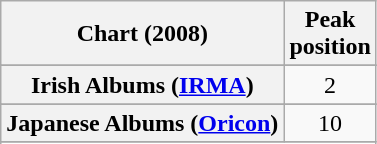<table class="wikitable sortable plainrowheaders">
<tr>
<th>Chart (2008)</th>
<th>Peak<br>position</th>
</tr>
<tr>
</tr>
<tr>
</tr>
<tr>
</tr>
<tr>
</tr>
<tr>
</tr>
<tr>
</tr>
<tr>
</tr>
<tr>
</tr>
<tr>
</tr>
<tr>
</tr>
<tr>
<th scope="row">Irish Albums (<a href='#'>IRMA</a>)</th>
<td style="text-align:center">2</td>
</tr>
<tr>
</tr>
<tr>
<th scope="row">Japanese Albums (<a href='#'>Oricon</a>)</th>
<td style="text-align:center;">10</td>
</tr>
<tr>
</tr>
<tr>
</tr>
<tr>
</tr>
<tr>
</tr>
<tr>
</tr>
<tr>
</tr>
<tr>
</tr>
<tr>
</tr>
<tr>
</tr>
<tr>
</tr>
</table>
